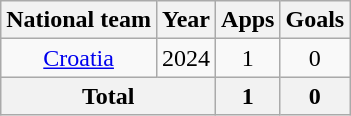<table class=wikitable style=text-align:center>
<tr>
<th>National team</th>
<th>Year</th>
<th>Apps</th>
<th>Goals</th>
</tr>
<tr>
<td><a href='#'>Croatia</a></td>
<td>2024</td>
<td>1</td>
<td>0</td>
</tr>
<tr>
<th colspan="2">Total</th>
<th>1</th>
<th>0</th>
</tr>
</table>
